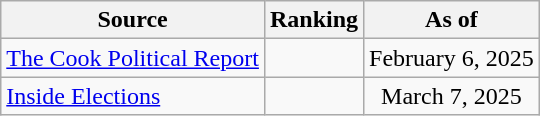<table class="wikitable" style="text-align:center">
<tr>
<th>Source</th>
<th>Ranking</th>
<th>As of</th>
</tr>
<tr>
<td align=left><a href='#'>The Cook Political Report</a></td>
<td></td>
<td>February 6, 2025</td>
</tr>
<tr>
<td align=left><a href='#'>Inside Elections</a></td>
<td></td>
<td>March 7, 2025</td>
</tr>
</table>
